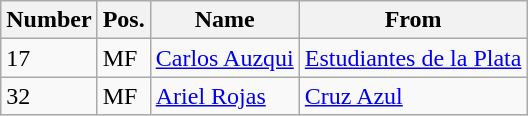<table class="wikitable">
<tr>
<th>Number</th>
<th>Pos.</th>
<th>Name</th>
<th>From</th>
</tr>
<tr>
<td>17</td>
<td>MF</td>
<td> <a href='#'>Carlos Auzqui</a></td>
<td> <a href='#'>Estudiantes de la Plata</a></td>
</tr>
<tr>
<td>32</td>
<td>MF</td>
<td> <a href='#'>Ariel Rojas</a></td>
<td> <a href='#'>Cruz Azul</a></td>
</tr>
</table>
